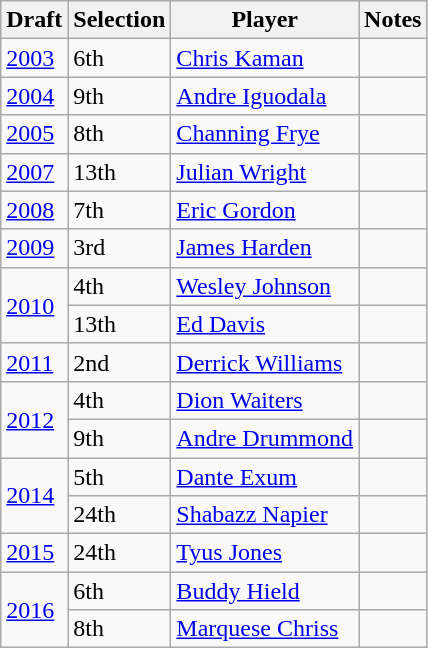<table class="wikitable">
<tr>
<th>Draft</th>
<th>Selection</th>
<th>Player</th>
<th>Notes</th>
</tr>
<tr>
<td><a href='#'>2003</a></td>
<td>6th</td>
<td><a href='#'>Chris Kaman</a></td>
<td></td>
</tr>
<tr>
<td><a href='#'>2004</a></td>
<td>9th</td>
<td><a href='#'>Andre Iguodala</a></td>
<td></td>
</tr>
<tr>
<td><a href='#'>2005</a></td>
<td>8th</td>
<td><a href='#'>Channing Frye</a></td>
<td></td>
</tr>
<tr>
<td><a href='#'>2007</a></td>
<td>13th</td>
<td><a href='#'>Julian Wright</a></td>
<td></td>
</tr>
<tr>
<td><a href='#'>2008</a></td>
<td>7th</td>
<td><a href='#'>Eric Gordon</a></td>
<td></td>
</tr>
<tr>
<td><a href='#'>2009</a></td>
<td>3rd</td>
<td><a href='#'>James Harden</a></td>
<td></td>
</tr>
<tr>
<td rowspan="2"><a href='#'>2010</a></td>
<td>4th</td>
<td><a href='#'>Wesley Johnson</a></td>
<td></td>
</tr>
<tr>
<td>13th</td>
<td><a href='#'>Ed Davis</a></td>
<td></td>
</tr>
<tr>
<td><a href='#'>2011</a></td>
<td>2nd</td>
<td><a href='#'>Derrick Williams</a></td>
<td></td>
</tr>
<tr>
<td rowspan="2"><a href='#'>2012</a></td>
<td>4th</td>
<td><a href='#'>Dion Waiters</a></td>
<td></td>
</tr>
<tr>
<td>9th</td>
<td><a href='#'>Andre Drummond</a></td>
<td></td>
</tr>
<tr>
<td rowspan="2"><a href='#'>2014</a></td>
<td>5th</td>
<td><a href='#'>Dante Exum</a></td>
<td></td>
</tr>
<tr>
<td>24th</td>
<td><a href='#'>Shabazz Napier</a></td>
<td></td>
</tr>
<tr>
<td><a href='#'>2015</a></td>
<td>24th</td>
<td><a href='#'>Tyus Jones</a></td>
<td></td>
</tr>
<tr>
<td rowspan="2"><a href='#'>2016</a></td>
<td>6th</td>
<td><a href='#'>Buddy Hield</a></td>
<td></td>
</tr>
<tr>
<td>8th</td>
<td><a href='#'>Marquese Chriss</a></td>
<td></td>
</tr>
</table>
